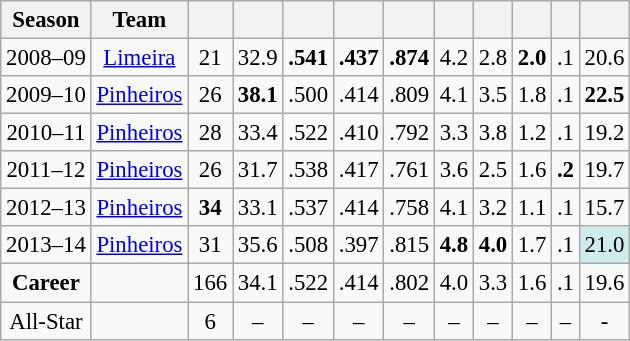<table class="wikitable sortable" style="font-size:95%; text-align:center;">
<tr>
<th>Season</th>
<th>Team</th>
<th></th>
<th></th>
<th></th>
<th></th>
<th></th>
<th></th>
<th></th>
<th></th>
<th></th>
<th></th>
</tr>
<tr>
<td>2008–09</td>
<td><a href='#'>Limeira</a></td>
<td>21</td>
<td>32.9</td>
<td><strong>.541</strong></td>
<td><strong>.437</strong></td>
<td><strong>.874</strong></td>
<td>4.2</td>
<td>2.8</td>
<td><strong>2.0</strong></td>
<td>.1</td>
<td>20.6</td>
</tr>
<tr>
<td>2009–10</td>
<td><a href='#'>Pinheiros</a></td>
<td>26</td>
<td><strong>38.1</strong></td>
<td>.500</td>
<td>.414</td>
<td>.809</td>
<td>4.1</td>
<td>3.5</td>
<td>1.8</td>
<td>.1</td>
<td><strong>22.5</strong></td>
</tr>
<tr>
<td>2010–11</td>
<td><a href='#'>Pinheiros</a></td>
<td>28</td>
<td>33.4</td>
<td>.522</td>
<td>.410</td>
<td>.792</td>
<td>3.3</td>
<td>3.8</td>
<td>1.2</td>
<td>.1</td>
<td>19.2</td>
</tr>
<tr>
<td>2011–12</td>
<td><a href='#'>Pinheiros</a></td>
<td>26</td>
<td>31.7</td>
<td>.538</td>
<td>.417</td>
<td>.761</td>
<td>3.6</td>
<td>2.5</td>
<td>1.6</td>
<td><strong>.2</strong></td>
<td>19.7</td>
</tr>
<tr>
<td>2012–13</td>
<td><a href='#'>Pinheiros</a></td>
<td><strong>34</strong></td>
<td>33.1</td>
<td>.537</td>
<td>.414</td>
<td>.758</td>
<td>4.1</td>
<td>3.2</td>
<td>1.1</td>
<td>.1</td>
<td>15.7</td>
</tr>
<tr>
<td>2013–14</td>
<td><a href='#'>Pinheiros</a></td>
<td>31</td>
<td>35.6</td>
<td>.508</td>
<td>.397</td>
<td>.815</td>
<td><strong>4.8</strong></td>
<td><strong>4.0</strong></td>
<td>1.7</td>
<td>.1</td>
<td style="background:#cfecec;">21.0</td>
</tr>
<tr>
<td><strong>Career</strong></td>
<td></td>
<td>166</td>
<td>34.1</td>
<td>.522</td>
<td>.414</td>
<td>.802</td>
<td>4.0</td>
<td>3.3</td>
<td>1.6</td>
<td>.1</td>
<td>19.6</td>
</tr>
<tr>
<td>All-Star</td>
<td></td>
<td>6</td>
<td>–</td>
<td>–</td>
<td>–</td>
<td>–</td>
<td>–</td>
<td>–</td>
<td>–</td>
<td>–</td>
<td>-</td>
</tr>
</table>
